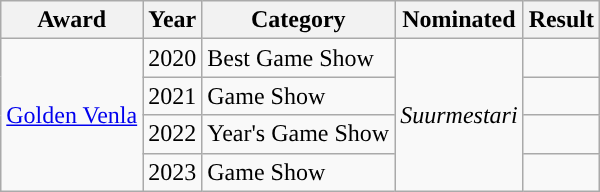<table Class="wikitable">
<tr>
<th>Award</th>
<th>Year</th>
<th>Category</th>
<th>Nominated</th>
<th>Result</th>
</tr>
<tr>
<td rowspan="4"><a href='#'>Golden Venla</a></td>
<td>2020</td>
<td>Best Game Show</td>
<td rowspan=4><em>Suurmestari</em></td>
<td></td>
</tr>
<tr>
<td>2021</td>
<td>Game Show</td>
<td></td>
</tr>
<tr>
<td>2022</td>
<td>Year's Game Show</td>
<td></td>
</tr>
<tr>
<td>2023</td>
<td>Game Show</td>
<td></td>
</tr>
</table>
